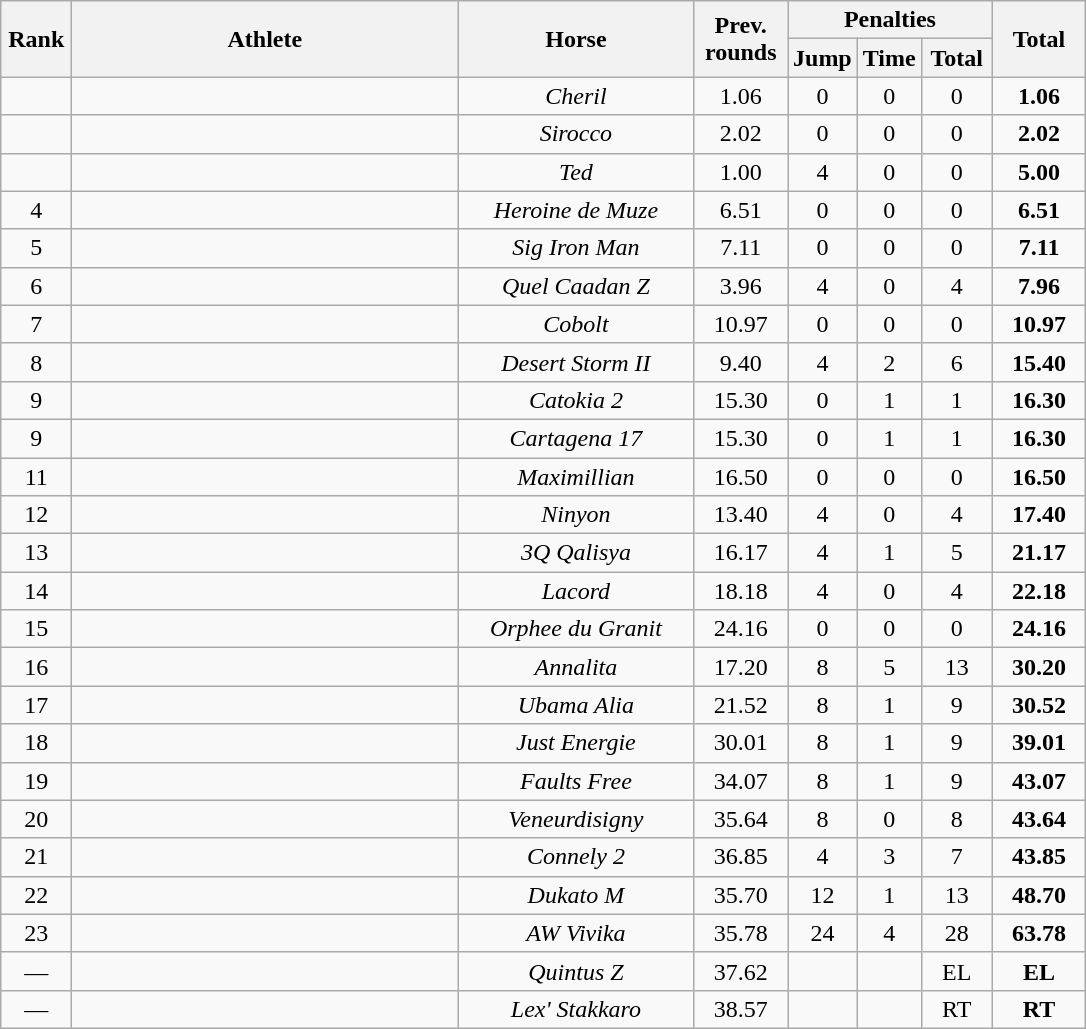<table class="wikitable" style="text-align:center">
<tr>
<th rowspan=2 width=40>Rank</th>
<th rowspan=2 width=250>Athlete</th>
<th rowspan=2 width=150>Horse</th>
<th rowspan=2 width=55>Prev. rounds</th>
<th colspan=3>Penalties</th>
<th rowspan=2 width=55>Total</th>
</tr>
<tr>
<th width=35>Jump</th>
<th width=35>Time</th>
<th width=40>Total</th>
</tr>
<tr>
<td></td>
<td align=left></td>
<td><em>Cheril</em></td>
<td>1.06</td>
<td>0</td>
<td>0</td>
<td>0</td>
<td><strong>1.06</strong></td>
</tr>
<tr>
<td></td>
<td align=left></td>
<td><em>Sirocco</em></td>
<td>2.02</td>
<td>0</td>
<td>0</td>
<td>0</td>
<td><strong>2.02</strong></td>
</tr>
<tr>
<td></td>
<td align=left></td>
<td><em>Ted</em></td>
<td>1.00</td>
<td>4</td>
<td>0</td>
<td>0</td>
<td><strong>5.00</strong></td>
</tr>
<tr>
<td>4</td>
<td align=left></td>
<td><em>Heroine de Muze</em></td>
<td>6.51</td>
<td>0</td>
<td>0</td>
<td>0</td>
<td><strong>6.51</strong></td>
</tr>
<tr>
<td>5</td>
<td align=left></td>
<td><em>Sig Iron Man</em></td>
<td>7.11</td>
<td>0</td>
<td>0</td>
<td>0</td>
<td><strong>7.11</strong></td>
</tr>
<tr>
<td>6</td>
<td align=left></td>
<td><em>Quel Caadan Z</em></td>
<td>3.96</td>
<td>4</td>
<td>0</td>
<td>4</td>
<td><strong>7.96</strong></td>
</tr>
<tr>
<td>7</td>
<td align=left></td>
<td><em>Cobolt</em></td>
<td>10.97</td>
<td>0</td>
<td>0</td>
<td>0</td>
<td><strong>10.97</strong></td>
</tr>
<tr>
<td>8</td>
<td align=left></td>
<td><em>Desert Storm II</em></td>
<td>9.40</td>
<td>4</td>
<td>2</td>
<td>6</td>
<td><strong>15.40</strong></td>
</tr>
<tr>
<td>9</td>
<td align=left></td>
<td><em>Catokia 2</em></td>
<td>15.30</td>
<td>0</td>
<td>1</td>
<td>1</td>
<td><strong>16.30</strong></td>
</tr>
<tr>
<td>9</td>
<td align=left></td>
<td><em>Cartagena 17</em></td>
<td>15.30</td>
<td>0</td>
<td>1</td>
<td>1</td>
<td><strong>16.30</strong></td>
</tr>
<tr>
<td>11</td>
<td align=left></td>
<td><em>Maximillian</em></td>
<td>16.50</td>
<td>0</td>
<td>0</td>
<td>0</td>
<td><strong>16.50</strong></td>
</tr>
<tr>
<td>12</td>
<td align=left></td>
<td><em>Ninyon</em></td>
<td>13.40</td>
<td>4</td>
<td>0</td>
<td>4</td>
<td><strong>17.40</strong></td>
</tr>
<tr>
<td>13</td>
<td align=left></td>
<td><em>3Q Qalisya</em></td>
<td>16.17</td>
<td>4</td>
<td>1</td>
<td>5</td>
<td><strong>21.17</strong></td>
</tr>
<tr>
<td>14</td>
<td align=left></td>
<td><em>Lacord</em></td>
<td>18.18</td>
<td>4</td>
<td>0</td>
<td>4</td>
<td><strong>22.18</strong></td>
</tr>
<tr>
<td>15</td>
<td align=left></td>
<td><em>Orphee du Granit</em></td>
<td>24.16</td>
<td>0</td>
<td>0</td>
<td>0</td>
<td><strong>24.16</strong></td>
</tr>
<tr>
<td>16</td>
<td align=left></td>
<td><em>Annalita</em></td>
<td>17.20</td>
<td>8</td>
<td>5</td>
<td>13</td>
<td><strong>30.20</strong></td>
</tr>
<tr>
<td>17</td>
<td align=left></td>
<td><em>Ubama Alia</em></td>
<td>21.52</td>
<td>8</td>
<td>1</td>
<td>9</td>
<td><strong>30.52</strong></td>
</tr>
<tr>
<td>18</td>
<td align=left></td>
<td><em>Just Energie</em></td>
<td>30.01</td>
<td>8</td>
<td>1</td>
<td>9</td>
<td><strong>39.01</strong></td>
</tr>
<tr>
<td>19</td>
<td align=left></td>
<td><em>Faults Free</em></td>
<td>34.07</td>
<td>8</td>
<td>1</td>
<td>9</td>
<td><strong>43.07</strong></td>
</tr>
<tr>
<td>20</td>
<td align=left></td>
<td><em>Veneurdisigny</em></td>
<td>35.64</td>
<td>8</td>
<td>0</td>
<td>8</td>
<td><strong>43.64</strong></td>
</tr>
<tr>
<td>21</td>
<td align=left></td>
<td><em>Connely 2</em></td>
<td>36.85</td>
<td>4</td>
<td>3</td>
<td>7</td>
<td><strong>43.85</strong></td>
</tr>
<tr>
<td>22</td>
<td align=left></td>
<td><em>Dukato M</em></td>
<td>35.70</td>
<td>12</td>
<td>1</td>
<td>13</td>
<td><strong>48.70</strong></td>
</tr>
<tr>
<td>23</td>
<td align=left></td>
<td><em>AW Vivika</em></td>
<td>35.78</td>
<td>24</td>
<td>4</td>
<td>28</td>
<td><strong>63.78</strong></td>
</tr>
<tr>
<td>—</td>
<td align=left></td>
<td><em>Quintus Z</em></td>
<td>37.62</td>
<td></td>
<td></td>
<td>EL</td>
<td><strong>EL</strong></td>
</tr>
<tr>
<td>—</td>
<td align=left></td>
<td><em>Lex' Stakkaro</em></td>
<td>38.57</td>
<td></td>
<td></td>
<td>RT</td>
<td><strong>RT</strong></td>
</tr>
</table>
